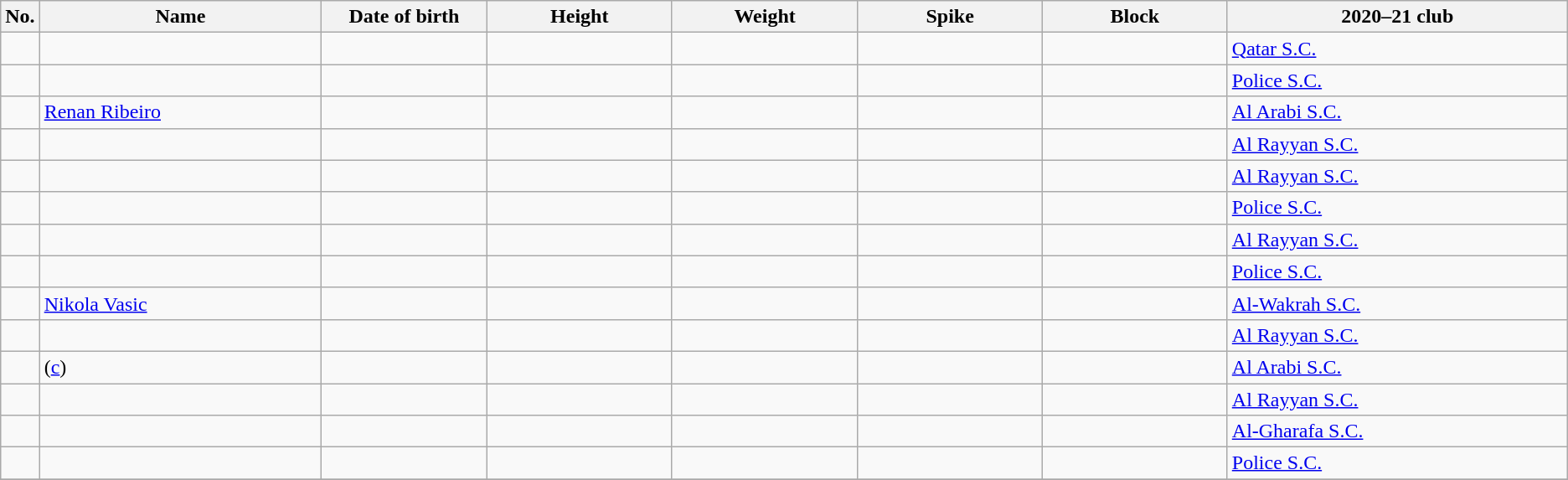<table class="wikitable sortable" style="font-size:100%; text-align:center;">
<tr>
<th>No.</th>
<th style="width:14em">Name</th>
<th style="width:8em">Date of birth</th>
<th style="width:9em">Height</th>
<th style="width:9em">Weight</th>
<th style="width:9em">Spike</th>
<th style="width:9em">Block</th>
<th style="width:17em">2020–21 club</th>
</tr>
<tr>
<td></td>
<td style="text-align:left;"></td>
<td style="text-align:right;"></td>
<td></td>
<td></td>
<td></td>
<td></td>
<td style="text-align:left;"> <a href='#'>Qatar S.C.</a></td>
</tr>
<tr>
<td></td>
<td style="text-align:left;"></td>
<td style="text-align:right;"></td>
<td></td>
<td></td>
<td></td>
<td></td>
<td style="text-align:left;"> <a href='#'>Police S.C.</a></td>
</tr>
<tr>
<td></td>
<td style="text-align:left;"><a href='#'>Renan Ribeiro</a></td>
<td style="text-align:right;"></td>
<td></td>
<td></td>
<td></td>
<td></td>
<td style="text-align:left;"> <a href='#'>Al Arabi S.C.</a></td>
</tr>
<tr>
<td></td>
<td style="text-align:left;"></td>
<td style="text-align:right;"></td>
<td></td>
<td></td>
<td></td>
<td></td>
<td style="text-align:left;"> <a href='#'>Al Rayyan S.C.</a></td>
</tr>
<tr>
<td></td>
<td style="text-align:left;"></td>
<td style="text-align:right;"></td>
<td></td>
<td></td>
<td></td>
<td></td>
<td style="text-align:left;"> <a href='#'>Al Rayyan S.C.</a></td>
</tr>
<tr>
<td></td>
<td style="text-align:left;"></td>
<td style="text-align:right;"></td>
<td></td>
<td></td>
<td></td>
<td></td>
<td style="text-align:left;"> <a href='#'>Police S.C.</a></td>
</tr>
<tr>
<td></td>
<td style="text-align:left;"></td>
<td style="text-align:right;"></td>
<td></td>
<td></td>
<td></td>
<td></td>
<td style="text-align:left;"> <a href='#'>Al Rayyan S.C.</a></td>
</tr>
<tr>
<td></td>
<td style="text-align:left;"></td>
<td style="text-align:right;"></td>
<td></td>
<td></td>
<td></td>
<td></td>
<td style="text-align:left;"> <a href='#'>Police S.C.</a></td>
</tr>
<tr>
<td></td>
<td style="text-align:left;"><a href='#'>Nikola Vasic</a></td>
<td style="text-align:right;"></td>
<td></td>
<td></td>
<td></td>
<td></td>
<td style="text-align:left;"> <a href='#'>Al-Wakrah S.C.</a></td>
</tr>
<tr>
<td></td>
<td style="text-align:left;"></td>
<td style="text-align:right;"></td>
<td></td>
<td></td>
<td></td>
<td></td>
<td style="text-align:left;"> <a href='#'>Al Rayyan S.C.</a></td>
</tr>
<tr>
<td></td>
<td style="text-align:left;"> (<a href='#'>c</a>)</td>
<td style="text-align:right;"></td>
<td></td>
<td></td>
<td></td>
<td></td>
<td style="text-align:left;"> <a href='#'>Al Arabi S.C.</a></td>
</tr>
<tr>
<td></td>
<td style="text-align:left;"></td>
<td style="text-align:right;"></td>
<td></td>
<td></td>
<td></td>
<td></td>
<td style="text-align:left;"> <a href='#'>Al Rayyan S.C.</a></td>
</tr>
<tr>
<td></td>
<td style="text-align:left;"></td>
<td style="text-align:right;"></td>
<td></td>
<td></td>
<td></td>
<td></td>
<td style="text-align:left;"> <a href='#'>Al-Gharafa S.C.</a></td>
</tr>
<tr>
<td></td>
<td style="text-align:left;"></td>
<td style="text-align:right;"></td>
<td></td>
<td></td>
<td></td>
<td></td>
<td style="text-align:left;"> <a href='#'>Police S.C.</a></td>
</tr>
<tr>
</tr>
</table>
